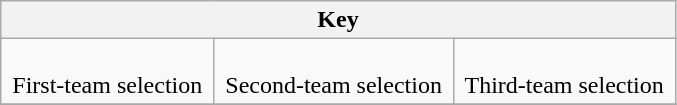<table class="wikitable">
<tr>
<th colspan=3>Key</th>
</tr>
<tr>
<td><br>  First-team selection <br></td>
<td><br>  Second-team selection <br></td>
<td><br>  Third-team selection <br></td>
</tr>
<tr>
</tr>
</table>
